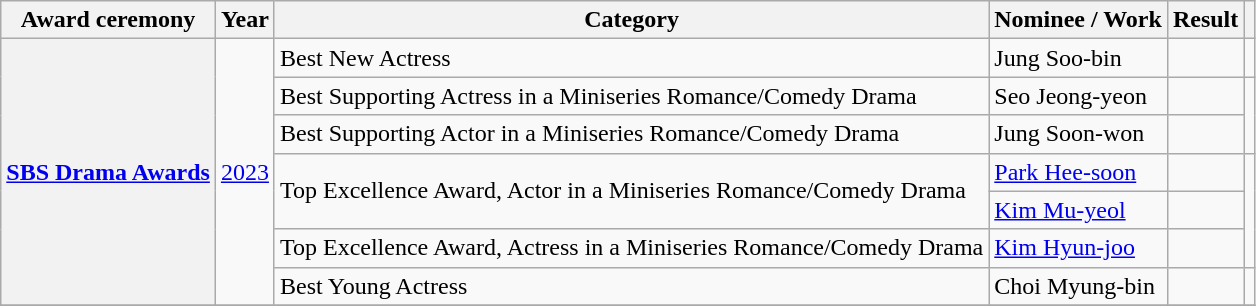<table class="wikitable plainrowheaders sortable">
<tr>
<th scope="col">Award ceremony</th>
<th scope="col">Year</th>
<th scope="col">Category</th>
<th scope="col">Nominee / Work</th>
<th scope="col">Result</th>
<th scope="col" class="unsortable"></th>
</tr>
<tr>
<th scope="row" rowspan="7"><a href='#'>SBS Drama Awards</a></th>
<td style="text-align:center" rowspan="7"><a href='#'>2023</a></td>
<td>Best New Actress</td>
<td>Jung Soo-bin</td>
<td></td>
<td style="text-align:center"></td>
</tr>
<tr>
<td>Best Supporting Actress in a Miniseries Romance/Comedy Drama</td>
<td>Seo Jeong-yeon</td>
<td></td>
<td style="text-align:center" rowspan="2"></td>
</tr>
<tr>
<td>Best Supporting Actor in a Miniseries Romance/Comedy Drama</td>
<td>Jung Soon-won</td>
<td></td>
</tr>
<tr>
<td rowspan="2">Top Excellence Award, Actor in a Miniseries Romance/Comedy Drama</td>
<td><a href='#'>Park Hee-soon</a></td>
<td></td>
<td style="text-align:center" rowspan="3"></td>
</tr>
<tr>
<td><a href='#'>Kim Mu-yeol</a></td>
<td></td>
</tr>
<tr>
<td>Top Excellence Award, Actress in a Miniseries Romance/Comedy Drama</td>
<td><a href='#'>Kim Hyun-joo</a></td>
<td></td>
</tr>
<tr>
<td>Best Young Actress</td>
<td>Choi Myung-bin</td>
<td></td>
<td style="text-align:center"></td>
</tr>
<tr>
</tr>
</table>
